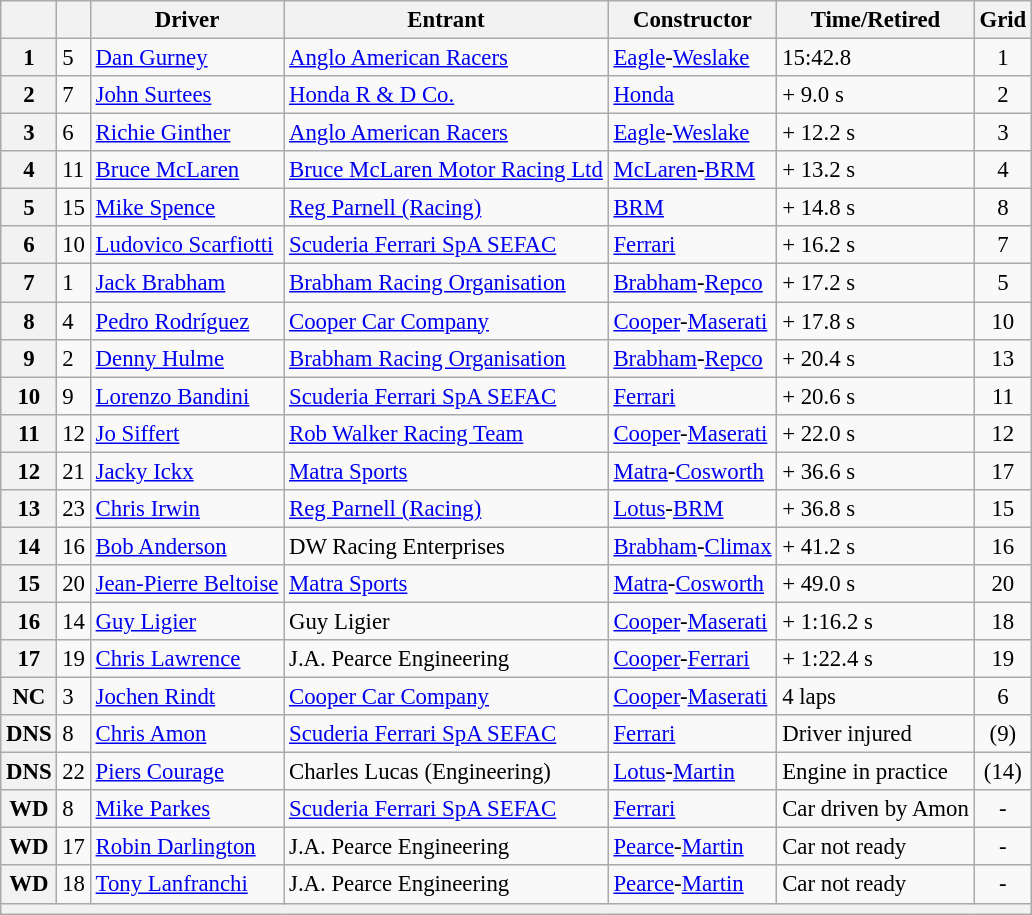<table class="wikitable" style="font-size: 95%;">
<tr>
<th></th>
<th></th>
<th>Driver</th>
<th>Entrant</th>
<th>Constructor</th>
<th>Time/Retired</th>
<th>Grid</th>
</tr>
<tr>
<th>1</th>
<td>5</td>
<td> <a href='#'>Dan Gurney</a></td>
<td><a href='#'>Anglo American Racers</a></td>
<td><a href='#'>Eagle</a>-<a href='#'>Weslake</a></td>
<td>15:42.8</td>
<td style="text-align:center">1</td>
</tr>
<tr>
<th>2</th>
<td>7</td>
<td> <a href='#'>John Surtees</a></td>
<td><a href='#'>Honda R & D Co.</a></td>
<td><a href='#'>Honda</a></td>
<td>+ 9.0 s</td>
<td style="text-align:center">2</td>
</tr>
<tr>
<th>3</th>
<td>6</td>
<td> <a href='#'>Richie Ginther</a></td>
<td><a href='#'>Anglo American Racers</a></td>
<td><a href='#'>Eagle</a>-<a href='#'>Weslake</a></td>
<td>+ 12.2 s</td>
<td style="text-align:center">3</td>
</tr>
<tr>
<th>4</th>
<td>11</td>
<td> <a href='#'>Bruce McLaren</a></td>
<td><a href='#'>Bruce McLaren Motor Racing Ltd</a></td>
<td><a href='#'>McLaren</a>-<a href='#'>BRM</a></td>
<td>+ 13.2 s</td>
<td style="text-align:center">4</td>
</tr>
<tr>
<th>5</th>
<td>15</td>
<td> <a href='#'>Mike Spence</a></td>
<td><a href='#'>Reg Parnell (Racing)</a></td>
<td><a href='#'>BRM</a></td>
<td>+ 14.8 s</td>
<td style="text-align:center">8</td>
</tr>
<tr>
<th>6</th>
<td>10</td>
<td> <a href='#'>Ludovico Scarfiotti</a></td>
<td><a href='#'>Scuderia Ferrari SpA SEFAC</a></td>
<td><a href='#'>Ferrari</a></td>
<td>+ 16.2 s</td>
<td style="text-align:center">7</td>
</tr>
<tr>
<th>7</th>
<td>1</td>
<td> <a href='#'>Jack Brabham</a></td>
<td><a href='#'>Brabham Racing Organisation</a></td>
<td><a href='#'>Brabham</a>-<a href='#'>Repco</a></td>
<td>+ 17.2 s</td>
<td style="text-align:center">5</td>
</tr>
<tr>
<th>8</th>
<td>4</td>
<td> <a href='#'>Pedro Rodríguez</a></td>
<td><a href='#'>Cooper Car Company</a></td>
<td><a href='#'>Cooper</a>-<a href='#'>Maserati</a></td>
<td>+ 17.8 s</td>
<td style="text-align:center">10</td>
</tr>
<tr>
<th>9</th>
<td>2</td>
<td> <a href='#'>Denny Hulme</a></td>
<td><a href='#'>Brabham Racing Organisation</a></td>
<td><a href='#'>Brabham</a>-<a href='#'>Repco</a></td>
<td>+ 20.4 s</td>
<td style="text-align:center">13</td>
</tr>
<tr>
<th>10</th>
<td>9</td>
<td> <a href='#'>Lorenzo Bandini</a></td>
<td><a href='#'>Scuderia Ferrari SpA SEFAC</a></td>
<td><a href='#'>Ferrari</a></td>
<td>+ 20.6 s</td>
<td style="text-align:center">11</td>
</tr>
<tr>
<th>11</th>
<td>12</td>
<td> <a href='#'>Jo Siffert</a></td>
<td><a href='#'>Rob Walker Racing Team</a></td>
<td><a href='#'>Cooper</a>-<a href='#'>Maserati</a></td>
<td>+ 22.0 s</td>
<td style="text-align:center">12</td>
</tr>
<tr>
<th>12</th>
<td>21</td>
<td> <a href='#'>Jacky Ickx</a></td>
<td><a href='#'>Matra Sports</a></td>
<td><a href='#'>Matra</a>-<a href='#'>Cosworth</a></td>
<td>+ 36.6 s</td>
<td style="text-align:center">17</td>
</tr>
<tr>
<th>13</th>
<td>23</td>
<td> <a href='#'>Chris Irwin</a></td>
<td><a href='#'>Reg Parnell (Racing)</a></td>
<td><a href='#'>Lotus</a>-<a href='#'>BRM</a></td>
<td>+ 36.8 s</td>
<td style="text-align:center">15</td>
</tr>
<tr>
<th>14</th>
<td>16</td>
<td> <a href='#'>Bob Anderson</a></td>
<td>DW Racing Enterprises</td>
<td><a href='#'>Brabham</a>-<a href='#'>Climax</a></td>
<td>+ 41.2 s</td>
<td style="text-align:center">16</td>
</tr>
<tr>
<th>15</th>
<td>20</td>
<td> <a href='#'>Jean-Pierre Beltoise</a></td>
<td><a href='#'>Matra Sports</a></td>
<td><a href='#'>Matra</a>-<a href='#'>Cosworth</a></td>
<td>+ 49.0 s</td>
<td style="text-align:center">20</td>
</tr>
<tr>
<th>16</th>
<td>14</td>
<td> <a href='#'>Guy Ligier</a></td>
<td>Guy Ligier</td>
<td><a href='#'>Cooper</a>-<a href='#'>Maserati</a></td>
<td>+ 1:16.2 s</td>
<td style="text-align:center">18</td>
</tr>
<tr>
<th>17</th>
<td>19</td>
<td> <a href='#'>Chris Lawrence</a></td>
<td>J.A. Pearce Engineering</td>
<td><a href='#'>Cooper</a>-<a href='#'>Ferrari</a></td>
<td>+ 1:22.4 s</td>
<td style="text-align:center">19</td>
</tr>
<tr>
<th>NC</th>
<td>3</td>
<td> <a href='#'>Jochen Rindt</a></td>
<td><a href='#'>Cooper Car Company</a></td>
<td><a href='#'>Cooper</a>-<a href='#'>Maserati</a></td>
<td>4 laps</td>
<td style="text-align:center">6</td>
</tr>
<tr>
<th>DNS</th>
<td>8</td>
<td> <a href='#'>Chris Amon</a></td>
<td><a href='#'>Scuderia Ferrari SpA SEFAC</a></td>
<td><a href='#'>Ferrari</a></td>
<td>Driver injured</td>
<td style="text-align:center">(9)</td>
</tr>
<tr>
<th>DNS</th>
<td>22</td>
<td> <a href='#'>Piers Courage</a></td>
<td>Charles Lucas (Engineering)</td>
<td><a href='#'>Lotus</a>-<a href='#'>Martin</a></td>
<td>Engine in practice</td>
<td style="text-align:center">(14)</td>
</tr>
<tr>
<th>WD</th>
<td>8</td>
<td> <a href='#'>Mike Parkes</a></td>
<td><a href='#'>Scuderia Ferrari SpA SEFAC</a></td>
<td><a href='#'>Ferrari</a></td>
<td>Car driven by Amon</td>
<td style="text-align:center">-</td>
</tr>
<tr>
<th>WD</th>
<td>17</td>
<td> <a href='#'>Robin Darlington</a></td>
<td>J.A. Pearce Engineering</td>
<td><a href='#'>Pearce</a>-<a href='#'>Martin</a></td>
<td>Car not ready</td>
<td style="text-align:center">-</td>
</tr>
<tr>
<th>WD</th>
<td>18</td>
<td> <a href='#'>Tony Lanfranchi</a></td>
<td>J.A. Pearce Engineering</td>
<td><a href='#'>Pearce</a>-<a href='#'>Martin</a></td>
<td>Car not ready</td>
<td style="text-align:center">-</td>
</tr>
<tr>
<th colspan="7"></th>
</tr>
</table>
